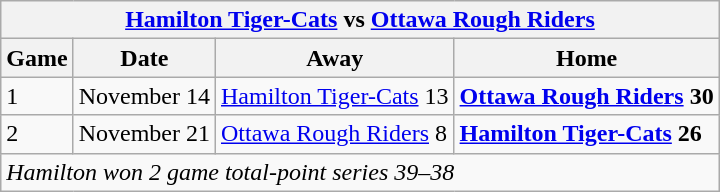<table class="wikitable">
<tr>
<th colspan="4"><a href='#'>Hamilton Tiger-Cats</a> vs <a href='#'>Ottawa Rough Riders</a></th>
</tr>
<tr>
<th>Game</th>
<th>Date</th>
<th>Away</th>
<th>Home</th>
</tr>
<tr>
<td>1</td>
<td>November 14</td>
<td><a href='#'>Hamilton Tiger-Cats</a> 13</td>
<td><strong><a href='#'>Ottawa Rough Riders</a> 30</strong></td>
</tr>
<tr>
<td>2</td>
<td>November 21</td>
<td><a href='#'>Ottawa Rough Riders</a> 8</td>
<td><strong><a href='#'>Hamilton Tiger-Cats</a> 26</strong></td>
</tr>
<tr>
<td colspan="4"><em>Hamilton won 2 game total-point series 39–38</em></td>
</tr>
</table>
